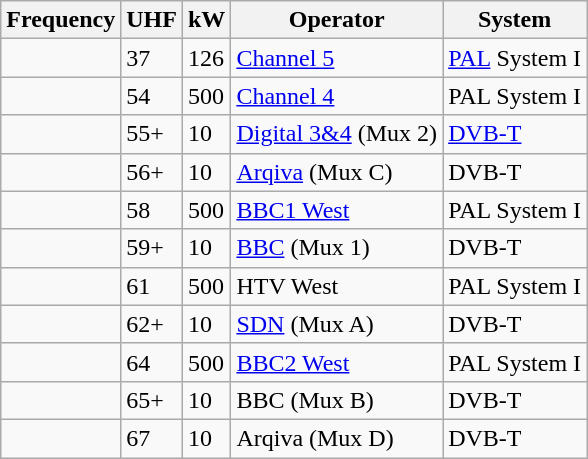<table class="wikitable sortable">
<tr>
<th>Frequency</th>
<th>UHF</th>
<th>kW</th>
<th>Operator</th>
<th>System</th>
</tr>
<tr>
<td></td>
<td>37</td>
<td>126</td>
<td><a href='#'>Channel 5</a></td>
<td><a href='#'>PAL</a> System I</td>
</tr>
<tr>
<td></td>
<td>54</td>
<td>500</td>
<td><a href='#'>Channel 4</a></td>
<td>PAL System I</td>
</tr>
<tr>
<td></td>
<td>55+</td>
<td>10</td>
<td><a href='#'>Digital 3&4</a> (Mux 2)</td>
<td><a href='#'>DVB-T</a></td>
</tr>
<tr>
<td></td>
<td>56+</td>
<td>10</td>
<td><a href='#'>Arqiva</a> (Mux C)</td>
<td>DVB-T</td>
</tr>
<tr>
<td></td>
<td>58</td>
<td>500</td>
<td><a href='#'>BBC1 West</a></td>
<td>PAL System I</td>
</tr>
<tr>
<td></td>
<td>59+</td>
<td>10</td>
<td><a href='#'>BBC</a> (Mux 1)</td>
<td>DVB-T</td>
</tr>
<tr>
<td></td>
<td>61</td>
<td>500</td>
<td>HTV West</td>
<td>PAL System I</td>
</tr>
<tr>
<td></td>
<td>62+</td>
<td>10</td>
<td><a href='#'>SDN</a> (Mux A)</td>
<td>DVB-T</td>
</tr>
<tr>
<td></td>
<td>64</td>
<td>500</td>
<td><a href='#'>BBC2 West</a></td>
<td>PAL System I</td>
</tr>
<tr>
<td></td>
<td>65+</td>
<td>10</td>
<td>BBC (Mux B)</td>
<td>DVB-T</td>
</tr>
<tr>
<td></td>
<td>67</td>
<td>10</td>
<td>Arqiva (Mux D)</td>
<td>DVB-T</td>
</tr>
</table>
